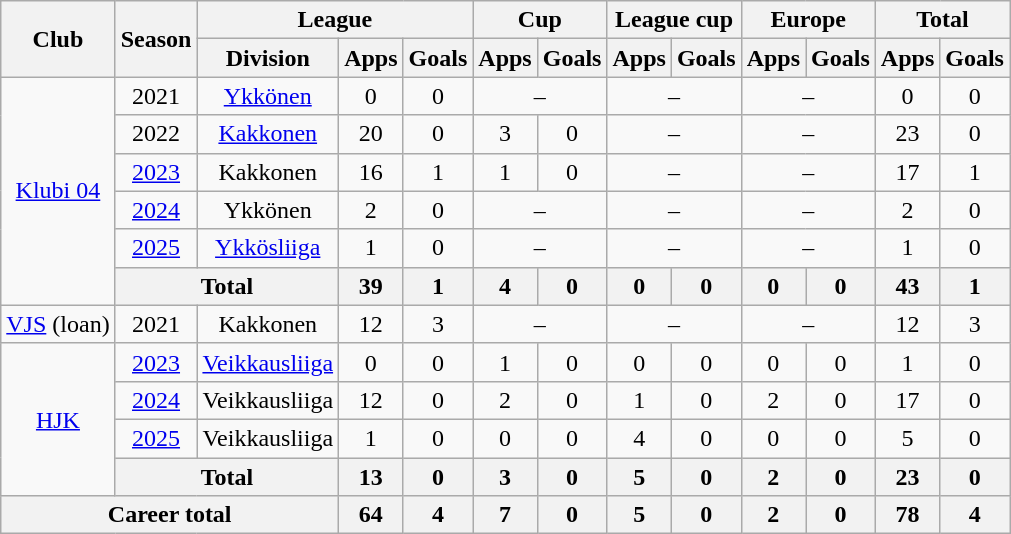<table class="wikitable" style="text-align:center">
<tr>
<th rowspan="2">Club</th>
<th rowspan="2">Season</th>
<th colspan="3">League</th>
<th colspan="2">Cup</th>
<th colspan="2">League cup</th>
<th colspan="2">Europe</th>
<th colspan="2">Total</th>
</tr>
<tr>
<th>Division</th>
<th>Apps</th>
<th>Goals</th>
<th>Apps</th>
<th>Goals</th>
<th>Apps</th>
<th>Goals</th>
<th>Apps</th>
<th>Goals</th>
<th>Apps</th>
<th>Goals</th>
</tr>
<tr>
<td rowspan="6"><a href='#'>Klubi 04</a></td>
<td>2021</td>
<td><a href='#'>Ykkönen</a></td>
<td>0</td>
<td>0</td>
<td colspan=2>–</td>
<td colspan=2>–</td>
<td colspan=2>–</td>
<td>0</td>
<td>0</td>
</tr>
<tr>
<td>2022</td>
<td><a href='#'>Kakkonen</a></td>
<td>20</td>
<td>0</td>
<td>3</td>
<td>0</td>
<td colspan=2>–</td>
<td colspan=2>–</td>
<td>23</td>
<td>0</td>
</tr>
<tr>
<td><a href='#'>2023</a></td>
<td>Kakkonen</td>
<td>16</td>
<td>1</td>
<td>1</td>
<td>0</td>
<td colspan=2>–</td>
<td colspan=2>–</td>
<td>17</td>
<td>1</td>
</tr>
<tr>
<td><a href='#'>2024</a></td>
<td>Ykkönen</td>
<td>2</td>
<td>0</td>
<td colspan=2>–</td>
<td colspan=2>–</td>
<td colspan=2>–</td>
<td>2</td>
<td>0</td>
</tr>
<tr>
<td><a href='#'>2025</a></td>
<td><a href='#'>Ykkösliiga</a></td>
<td>1</td>
<td>0</td>
<td colspan=2>–</td>
<td colspan=2>–</td>
<td colspan=2>–</td>
<td>1</td>
<td>0</td>
</tr>
<tr>
<th colspan="2">Total</th>
<th>39</th>
<th>1</th>
<th>4</th>
<th>0</th>
<th>0</th>
<th>0</th>
<th>0</th>
<th>0</th>
<th>43</th>
<th>1</th>
</tr>
<tr>
<td><a href='#'>VJS</a> (loan)</td>
<td>2021</td>
<td>Kakkonen</td>
<td>12</td>
<td>3</td>
<td colspan=2>–</td>
<td colspan=2>–</td>
<td colspan=2>–</td>
<td>12</td>
<td>3</td>
</tr>
<tr>
<td rowspan=4><a href='#'>HJK</a></td>
<td><a href='#'>2023</a></td>
<td><a href='#'>Veikkausliiga</a></td>
<td>0</td>
<td>0</td>
<td>1</td>
<td>0</td>
<td>0</td>
<td>0</td>
<td>0</td>
<td>0</td>
<td>1</td>
<td>0</td>
</tr>
<tr>
<td><a href='#'>2024</a></td>
<td>Veikkausliiga</td>
<td>12</td>
<td>0</td>
<td>2</td>
<td>0</td>
<td>1</td>
<td>0</td>
<td>2</td>
<td>0</td>
<td>17</td>
<td>0</td>
</tr>
<tr>
<td><a href='#'>2025</a></td>
<td>Veikkausliiga</td>
<td>1</td>
<td>0</td>
<td>0</td>
<td>0</td>
<td>4</td>
<td>0</td>
<td>0</td>
<td>0</td>
<td>5</td>
<td>0</td>
</tr>
<tr>
<th colspan="2">Total</th>
<th>13</th>
<th>0</th>
<th>3</th>
<th>0</th>
<th>5</th>
<th>0</th>
<th>2</th>
<th>0</th>
<th>23</th>
<th>0</th>
</tr>
<tr>
<th colspan="3">Career total</th>
<th>64</th>
<th>4</th>
<th>7</th>
<th>0</th>
<th>5</th>
<th>0</th>
<th>2</th>
<th>0</th>
<th>78</th>
<th>4</th>
</tr>
</table>
